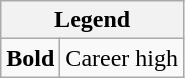<table class="wikitable">
<tr>
<th colspan="2">Legend</th>
</tr>
<tr>
<td><strong>Bold</strong></td>
<td>Career high</td>
</tr>
</table>
